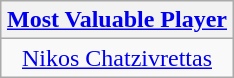<table class=wikitable style="text-align:center; margin:auto">
<tr>
<th><a href='#'>Most Valuable Player</a></th>
</tr>
<tr>
<td> <a href='#'>Nikos Chatzivrettas</a></td>
</tr>
</table>
